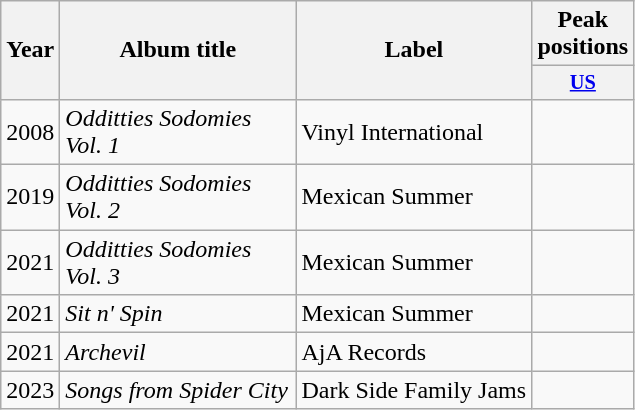<table class="wikitable">
<tr>
<th align="center" rowspan="2" width="10">Year</th>
<th align="center" rowspan="2" width="150">Album title</th>
<th align="center" rowspan="2" width="150">Label</th>
<th align="center" colspan="1" width="20">Peak positions</th>
</tr>
<tr>
<th scope="col" style="width:3em;font-size:85%;"><a href='#'>US</a><br></th>
</tr>
<tr>
<td style="text-align:center;">2008</td>
<td><em>Odditties Sodomies Vol. 1</em></td>
<td>Vinyl International</td>
<td style="text-align:center;"></td>
</tr>
<tr>
<td style="text-align:center;">2019</td>
<td><em>Odditties Sodomies Vol. 2</em></td>
<td>Mexican Summer</td>
<td style="text-align:center;"></td>
</tr>
<tr>
<td style="text-align:center;">2021</td>
<td><em>Odditties Sodomies Vol. 3</em></td>
<td>Mexican Summer</td>
<td style="text-align:center;"></td>
</tr>
<tr>
<td style="text-align:center;">2021</td>
<td><em>Sit n' Spin</em></td>
<td>Mexican Summer</td>
<td style="text-align:center;"></td>
</tr>
<tr>
<td style="text-align:center;">2021</td>
<td><em>Archevil</em></td>
<td>AjA Records</td>
<td style="text-align:center;"></td>
</tr>
<tr>
<td style="text-align:center;">2023</td>
<td><em>Songs from Spider City</em></td>
<td>Dark Side Family Jams</td>
<td style="text-align:center;"></td>
</tr>
</table>
